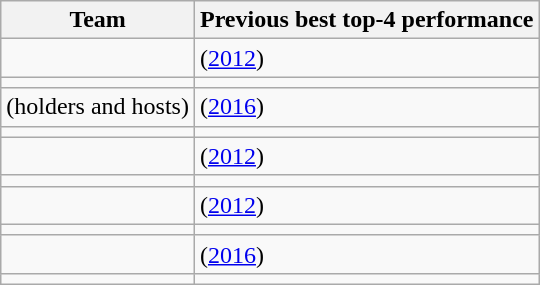<table class="wikitable sortable">
<tr>
<th>Team</th>
<th>Previous best top-4 performance</th>
</tr>
<tr>
<td></td>
<td> (<a href='#'>2012</a>)</td>
</tr>
<tr>
<td></td>
<td></td>
</tr>
<tr>
<td> (holders and hosts)</td>
<td> (<a href='#'>2016</a>)</td>
</tr>
<tr>
<td></td>
<td></td>
</tr>
<tr>
<td></td>
<td> (<a href='#'>2012</a>)</td>
</tr>
<tr>
<td></td>
<td></td>
</tr>
<tr>
<td></td>
<td> (<a href='#'>2012</a>)</td>
</tr>
<tr>
<td></td>
<td></td>
</tr>
<tr>
<td></td>
<td> (<a href='#'>2016</a>)</td>
</tr>
<tr>
<td></td>
<td></td>
</tr>
</table>
